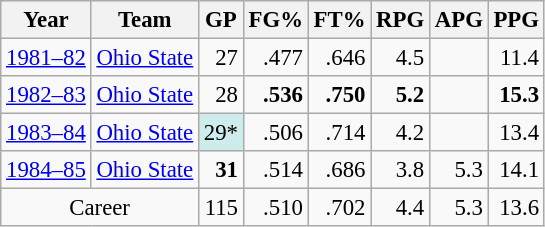<table class="wikitable sortable" style="font-size:95%; text-align:right;">
<tr>
<th>Year</th>
<th>Team</th>
<th>GP</th>
<th>FG%</th>
<th>FT%</th>
<th>RPG</th>
<th>APG</th>
<th>PPG</th>
</tr>
<tr>
<td style="text-align:left;"><a href='#'>1981–82</a></td>
<td style="text-align:left;"><a href='#'>Ohio State</a></td>
<td>27</td>
<td>.477</td>
<td>.646</td>
<td>4.5</td>
<td></td>
<td>11.4</td>
</tr>
<tr>
<td style="text-align:left;"><a href='#'>1982–83</a></td>
<td style="text-align:left;"><a href='#'>Ohio State</a></td>
<td>28</td>
<td><strong>.536</strong></td>
<td><strong>.750</strong></td>
<td><strong>5.2</strong></td>
<td></td>
<td><strong>15.3</strong></td>
</tr>
<tr>
<td style="text-align:left;"><a href='#'>1983–84</a></td>
<td style="text-align:left;"><a href='#'>Ohio State</a></td>
<td style="background:#CFECEC;">29*</td>
<td>.506</td>
<td>.714</td>
<td>4.2</td>
<td></td>
<td>13.4</td>
</tr>
<tr>
<td style="text-align:left;"><a href='#'>1984–85</a></td>
<td style="text-align:left;"><a href='#'>Ohio State</a></td>
<td><strong>31</strong></td>
<td>.514</td>
<td>.686</td>
<td>3.8</td>
<td>5.3</td>
<td>14.1</td>
</tr>
<tr class="sortbottom">
<td style="text-align:center;" colspan="2">Career</td>
<td>115</td>
<td>.510</td>
<td>.702</td>
<td>4.4</td>
<td>5.3</td>
<td>13.6</td>
</tr>
</table>
